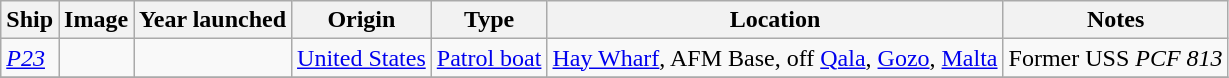<table class="wikitable sortable">
<tr>
<th>Ship</th>
<th>Image</th>
<th>Year launched</th>
<th>Origin</th>
<th>Type</th>
<th>Location</th>
<th>Notes</th>
</tr>
<tr>
<td data-sort-value=P23><em><a href='#'>P23</a></em></td>
<td></td>
<td></td>
<td> <a href='#'>United States</a></td>
<td><a href='#'>Patrol boat</a></td>
<td><a href='#'>Hay Wharf</a>, AFM Base, off <a href='#'>Qala</a>, <a href='#'>Gozo</a>, <a href='#'>Malta</a></td>
<td>Former USS <em>PCF 813</em></td>
</tr>
<tr>
</tr>
</table>
